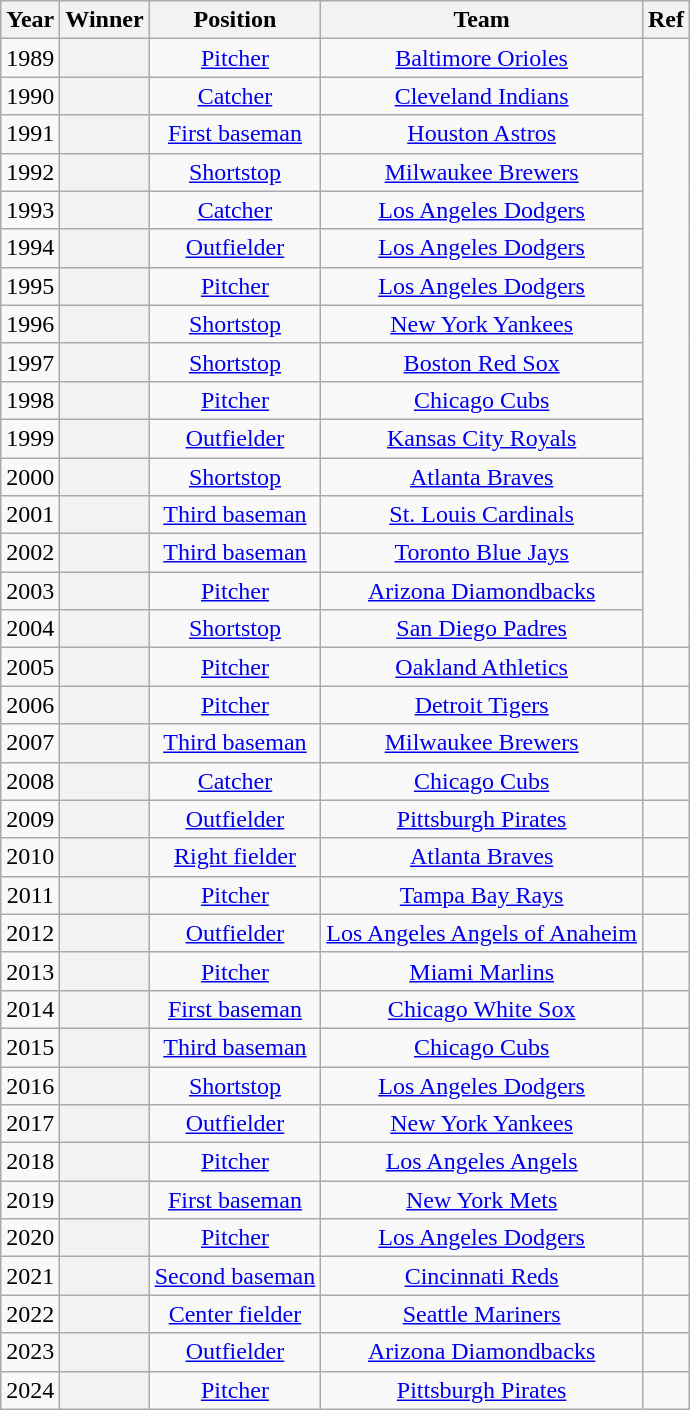<table class="wikitable sortable plainrowheaders" style="text-align:center">
<tr>
<th scope="col">Year</th>
<th scope="col">Winner</th>
<th scope="col">Position</th>
<th scope="col">Team</th>
<th scope="col" class=unsortable>Ref</th>
</tr>
<tr>
<td>1989</td>
<th scope="row"></th>
<td><a href='#'>Pitcher</a></td>
<td><a href='#'>Baltimore Orioles</a></td>
</tr>
<tr>
<td>1990</td>
<th scope="row"></th>
<td><a href='#'>Catcher</a></td>
<td><a href='#'>Cleveland Indians</a></td>
</tr>
<tr>
<td>1991</td>
<th scope="row"></th>
<td><a href='#'>First baseman</a></td>
<td><a href='#'>Houston Astros</a></td>
</tr>
<tr>
<td>1992</td>
<th scope="row"></th>
<td><a href='#'>Shortstop</a></td>
<td><a href='#'>Milwaukee Brewers</a></td>
</tr>
<tr>
<td>1993</td>
<th scope="row"></th>
<td><a href='#'>Catcher</a></td>
<td><a href='#'>Los Angeles Dodgers</a></td>
</tr>
<tr>
<td>1994</td>
<th scope="row"></th>
<td><a href='#'>Outfielder</a></td>
<td><a href='#'>Los Angeles Dodgers</a></td>
</tr>
<tr>
<td>1995</td>
<th scope="row"></th>
<td><a href='#'>Pitcher</a></td>
<td><a href='#'>Los Angeles Dodgers</a></td>
</tr>
<tr>
<td>1996</td>
<th scope="row"></th>
<td><a href='#'>Shortstop</a></td>
<td><a href='#'>New York Yankees</a></td>
</tr>
<tr>
<td>1997</td>
<th scope="row"></th>
<td><a href='#'>Shortstop</a></td>
<td><a href='#'>Boston Red Sox</a></td>
</tr>
<tr>
<td>1998</td>
<th scope="row"></th>
<td><a href='#'>Pitcher</a></td>
<td><a href='#'>Chicago Cubs</a></td>
</tr>
<tr>
<td>1999</td>
<th scope="row"></th>
<td><a href='#'>Outfielder</a></td>
<td><a href='#'>Kansas City Royals</a></td>
</tr>
<tr>
<td>2000</td>
<th scope="row"></th>
<td><a href='#'>Shortstop</a></td>
<td><a href='#'>Atlanta Braves</a></td>
</tr>
<tr>
<td>2001</td>
<th scope="row"></th>
<td><a href='#'>Third baseman</a></td>
<td><a href='#'>St. Louis Cardinals</a></td>
</tr>
<tr>
<td>2002</td>
<th scope="row"></th>
<td><a href='#'>Third baseman</a></td>
<td><a href='#'>Toronto Blue Jays</a></td>
</tr>
<tr>
<td>2003</td>
<th scope="row"></th>
<td><a href='#'>Pitcher</a></td>
<td><a href='#'>Arizona Diamondbacks</a></td>
</tr>
<tr>
<td>2004</td>
<th scope="row"></th>
<td><a href='#'>Shortstop</a></td>
<td><a href='#'>San Diego Padres</a></td>
</tr>
<tr>
<td>2005</td>
<th scope="row"></th>
<td><a href='#'>Pitcher</a></td>
<td><a href='#'>Oakland Athletics</a></td>
<td></td>
</tr>
<tr>
<td>2006</td>
<th scope="row"></th>
<td><a href='#'>Pitcher</a></td>
<td><a href='#'>Detroit Tigers</a></td>
<td></td>
</tr>
<tr>
<td>2007</td>
<th scope="row"></th>
<td><a href='#'>Third baseman</a></td>
<td><a href='#'>Milwaukee Brewers</a></td>
<td></td>
</tr>
<tr>
<td>2008</td>
<th scope="row"></th>
<td><a href='#'>Catcher</a></td>
<td><a href='#'>Chicago Cubs</a></td>
<td></td>
</tr>
<tr>
<td>2009</td>
<th scope="row"></th>
<td><a href='#'>Outfielder</a></td>
<td><a href='#'>Pittsburgh Pirates</a></td>
</tr>
<tr>
<td>2010</td>
<th scope="row"></th>
<td><a href='#'>Right fielder</a></td>
<td><a href='#'>Atlanta Braves</a></td>
<td></td>
</tr>
<tr>
<td>2011</td>
<th scope="row"></th>
<td><a href='#'>Pitcher</a></td>
<td><a href='#'>Tampa Bay Rays</a></td>
<td></td>
</tr>
<tr>
<td>2012</td>
<th scope="row"></th>
<td><a href='#'>Outfielder</a></td>
<td><a href='#'>Los Angeles Angels of Anaheim</a></td>
<td></td>
</tr>
<tr>
<td>2013</td>
<th scope="row"></th>
<td><a href='#'>Pitcher</a></td>
<td><a href='#'>Miami Marlins</a></td>
<td></td>
</tr>
<tr>
<td>2014</td>
<th scope="row"></th>
<td><a href='#'>First baseman</a></td>
<td><a href='#'>Chicago White Sox</a></td>
<td></td>
</tr>
<tr>
<td>2015</td>
<th scope="row"></th>
<td><a href='#'>Third baseman</a></td>
<td><a href='#'>Chicago Cubs</a></td>
<td></td>
</tr>
<tr>
<td>2016</td>
<th scope="row"></th>
<td><a href='#'>Shortstop</a></td>
<td><a href='#'>Los Angeles Dodgers</a></td>
<td></td>
</tr>
<tr>
<td>2017</td>
<th scope="row"></th>
<td><a href='#'>Outfielder</a></td>
<td><a href='#'>New York Yankees</a></td>
<td></td>
</tr>
<tr>
<td>2018</td>
<th scope="row"></th>
<td><a href='#'>Pitcher</a></td>
<td><a href='#'>Los Angeles Angels</a></td>
<td></td>
</tr>
<tr>
<td>2019</td>
<th scope="row"></th>
<td><a href='#'>First baseman</a></td>
<td><a href='#'>New York Mets</a></td>
<td></td>
</tr>
<tr>
<td>2020</td>
<th scope="row"></th>
<td><a href='#'>Pitcher</a></td>
<td><a href='#'>Los Angeles Dodgers</a></td>
<td></td>
</tr>
<tr>
<td>2021</td>
<th scope="row"></th>
<td><a href='#'>Second baseman</a></td>
<td><a href='#'>Cincinnati Reds</a></td>
<td></td>
</tr>
<tr>
<td>2022</td>
<th scope="row"></th>
<td><a href='#'>Center fielder</a></td>
<td><a href='#'>Seattle Mariners</a></td>
<td></td>
</tr>
<tr>
<td>2023</td>
<th scope="row"></th>
<td><a href='#'>Outfielder</a></td>
<td><a href='#'>Arizona Diamondbacks</a></td>
<td></td>
</tr>
<tr>
<td>2024</td>
<th scope="row"></th>
<td><a href='#'>Pitcher</a></td>
<td><a href='#'>Pittsburgh Pirates</a></td>
<td></td>
</tr>
</table>
